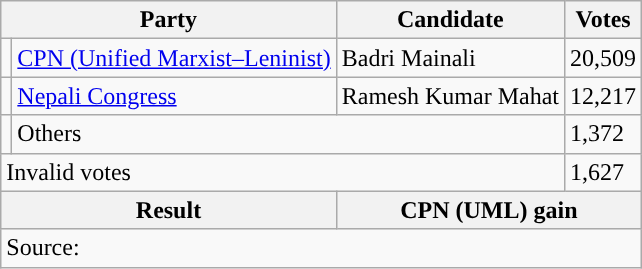<table class="wikitable">
<tr>
<th colspan="2">Party</th>
<th>Candidate</th>
<th>Votes</th>
</tr>
<tr>
<td style="background-color:"></td>
<td><a href='#'>CPN (Unified Marxist–Leninist)</a></td>
<td>Badri Mainali</td>
<td>20,509</td>
</tr>
<tr>
<td style="background-color:"></td>
<td><a href='#'>Nepali Congress</a></td>
<td>Ramesh Kumar Mahat</td>
<td>12,217</td>
</tr>
<tr>
<td></td>
<td colspan="2">Others</td>
<td>1,372</td>
</tr>
<tr>
<td colspan="3">Invalid votes</td>
<td>1,627</td>
</tr>
<tr>
<th colspan="2">Result</th>
<th colspan="2">CPN (UML) gain</th>
</tr>
<tr>
<td colspan="4">Source: </td>
</tr>
</table>
